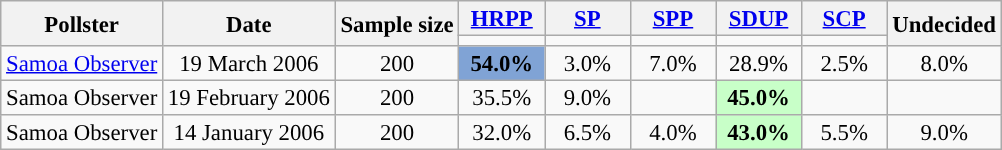<table class="wikitable" style="text-align:center; font-size:95%; line-height:16px;">
<tr>
<th rowspan=2>Pollster</th>
<th rowspan=2>Date</th>
<th rowspan=2>Sample size</th>
<th style="width:50px;"><a href='#'>HRPP</a></th>
<th style="width:50px;"><a href='#'>SP</a></th>
<th style="width:50px;"><a href='#'>SPP</a></th>
<th style="width:50px;"><a href='#'>SDUP</a></th>
<th style="width:50px;"><a href='#'>SCP</a></th>
<th rowspan=2 style="width:50px;">Undecided</th>
</tr>
<tr>
<td style="background:"></td>
<td style="background:"></td>
<td style="background:"></td>
<td style="background:"></td>
<td style="background:"></td>
</tr>
<tr>
<td><a href='#'>Samoa Observer</a></td>
<td>19 March 2006</td>
<td>200</td>
<td style="background:#80A3D5;"><strong>54.0%</strong></td>
<td>3.0%</td>
<td>7.0%</td>
<td>28.9%</td>
<td>2.5%</td>
<td>8.0%</td>
</tr>
<tr>
<td>Samoa Observer</td>
<td>19 February 2006</td>
<td>200</td>
<td>35.5%</td>
<td>9.0%</td>
<td></td>
<td style="background:#C8FFC8;"><strong>45.0%</strong></td>
<td></td>
<td></td>
</tr>
<tr>
<td>Samoa Observer</td>
<td>14 January 2006</td>
<td>200</td>
<td>32.0%</td>
<td>6.5%</td>
<td>4.0%</td>
<td style="background:#C8FFC8;"><strong>43.0%</strong></td>
<td>5.5%</td>
<td>9.0%</td>
</tr>
</table>
